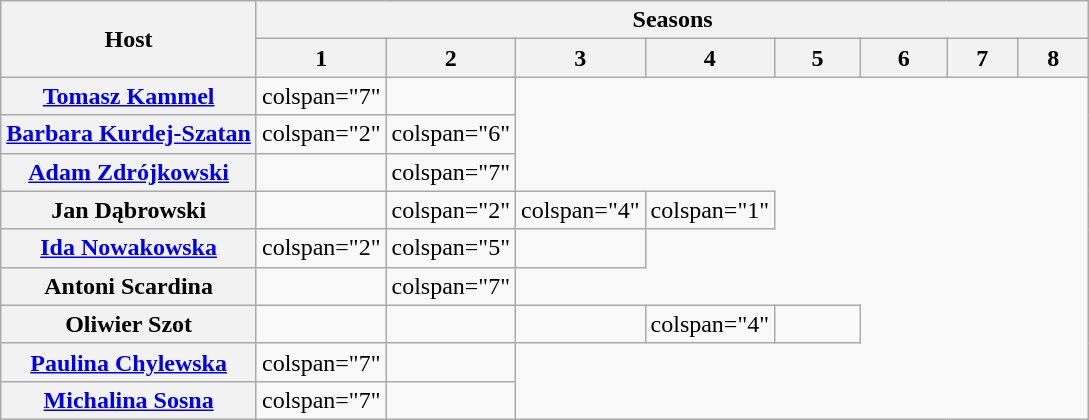<table class="wikitable">
<tr>
<th rowspan="2">Host</th>
<th colspan="21">Seasons</th>
</tr>
<tr>
<th width="50">1</th>
<th width="50">2</th>
<th width="50">3</th>
<th width="50">4</th>
<th width="50">5</th>
<th width="50">6</th>
<th width="40">7</th>
<th width="40">8</th>
</tr>
<tr>
<th scope="row"><a href='#'>Tomasz Kammel</a></th>
<td>colspan="7" </td>
<td></td>
</tr>
<tr>
<th scope="row"><a href='#'>Barbara Kurdej-Szatan</a></th>
<td>colspan="2" </td>
<td>colspan="6" </td>
</tr>
<tr>
<th scope="row"><a href='#'>Adam Zdrójkowski</a></th>
<td></td>
<td>colspan="7" </td>
</tr>
<tr>
<th scope="row">Jan Dąbrowski</th>
<td></td>
<td>colspan="2" </td>
<td>colspan="4" </td>
<td>colspan="1" </td>
</tr>
<tr>
<th scope="row"><a href='#'>Ida Nowakowska</a></th>
<td>colspan="2" </td>
<td>colspan="5" </td>
<td></td>
</tr>
<tr>
<th scope="row">Antoni Scardina</th>
<td></td>
<td>colspan="7" </td>
</tr>
<tr>
<th scope="row">Oliwier Szot</th>
<td></td>
<td></td>
<td></td>
<td>colspan="4" </td>
<td></td>
</tr>
<tr>
<th scope="row"><a href='#'>Paulina Chylewska</a></th>
<td>colspan="7" </td>
<td></td>
</tr>
<tr>
<th scope="row"><a href='#'>Michalina Sosna</a></th>
<td>colspan="7" </td>
<td></td>
</tr>
</table>
